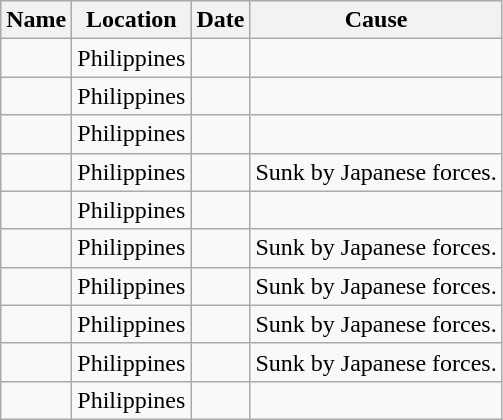<table class="wikitable sortable">
<tr>
<th>Name</th>
<th>Location</th>
<th>Date</th>
<th>Cause</th>
</tr>
<tr>
<td></td>
<td>Philippines</td>
<td></td>
<td></td>
</tr>
<tr>
<td></td>
<td>Philippines</td>
<td></td>
<td></td>
</tr>
<tr>
<td></td>
<td>Philippines</td>
<td></td>
<td></td>
</tr>
<tr>
<td></td>
<td>Philippines</td>
<td></td>
<td>Sunk by Japanese forces.</td>
</tr>
<tr>
<td></td>
<td>Philippines</td>
<td></td>
<td></td>
</tr>
<tr>
<td></td>
<td>Philippines</td>
<td></td>
<td>Sunk by Japanese forces.</td>
</tr>
<tr>
<td></td>
<td>Philippines</td>
<td></td>
<td>Sunk by Japanese forces.</td>
</tr>
<tr>
<td></td>
<td>Philippines</td>
<td></td>
<td>Sunk by Japanese forces.</td>
</tr>
<tr>
<td></td>
<td>Philippines</td>
<td></td>
<td>Sunk by Japanese forces.</td>
</tr>
<tr>
<td></td>
<td>Philippines</td>
<td></td>
<td></td>
</tr>
</table>
